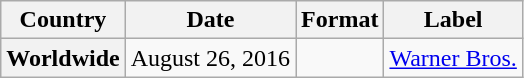<table class="wikitable plainrowheaders">
<tr>
<th>Country</th>
<th>Date</th>
<th>Format</th>
<th>Label</th>
</tr>
<tr>
<th scope="row">Worldwide</th>
<td>August 26, 2016</td>
<td></td>
<td><a href='#'>Warner Bros.</a></td>
</tr>
</table>
